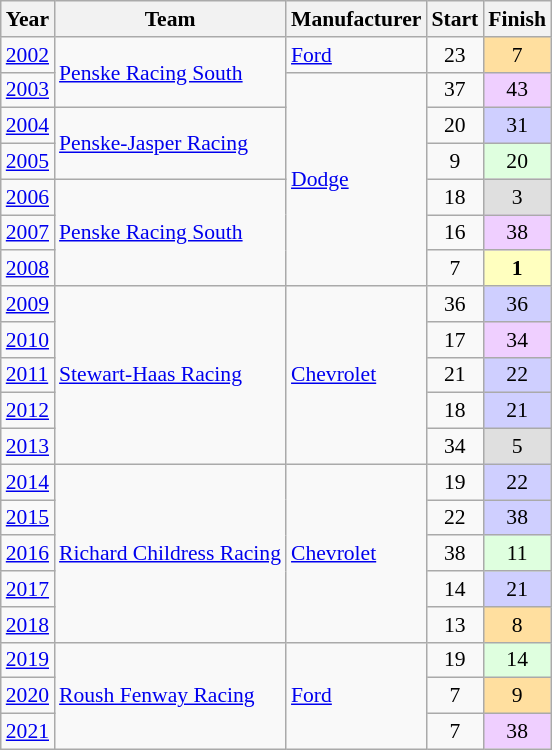<table class="wikitable" style="font-size: 90%;">
<tr>
<th>Year</th>
<th>Team</th>
<th>Manufacturer</th>
<th>Start</th>
<th>Finish</th>
</tr>
<tr>
<td><a href='#'>2002</a></td>
<td rowspan=2><a href='#'>Penske Racing South</a></td>
<td><a href='#'>Ford</a></td>
<td align=center>23</td>
<td style="text-align:center; background:#ffdf9f;">7</td>
</tr>
<tr>
<td><a href='#'>2003</a></td>
<td rowspan=6><a href='#'>Dodge</a></td>
<td align=center>37</td>
<td style="text-align:center; background:#efcfff;">43</td>
</tr>
<tr>
<td><a href='#'>2004</a></td>
<td rowspan=2><a href='#'>Penske-Jasper Racing</a></td>
<td align=center>20</td>
<td style="text-align:center; background:#cfcfff;">31</td>
</tr>
<tr>
<td><a href='#'>2005</a></td>
<td align=center>9</td>
<td style="text-align:center; background:#dfffdf;">20</td>
</tr>
<tr>
<td><a href='#'>2006</a></td>
<td rowspan=3><a href='#'>Penske Racing South</a></td>
<td align=center>18</td>
<td style="text-align:center; background:#dfdfdf;">3</td>
</tr>
<tr>
<td><a href='#'>2007</a></td>
<td align=center>16</td>
<td style="text-align:center; background:#efcfff;">38</td>
</tr>
<tr>
<td><a href='#'>2008</a></td>
<td align=center>7</td>
<td style="text-align:center; background:#ffffbf;"><strong>1</strong></td>
</tr>
<tr>
<td><a href='#'>2009</a></td>
<td rowspan=5><a href='#'>Stewart-Haas Racing</a></td>
<td rowspan=5><a href='#'>Chevrolet</a></td>
<td align=center>36</td>
<td style="text-align:center; background:#cfcfff;">36</td>
</tr>
<tr>
<td><a href='#'>2010</a></td>
<td align=center>17</td>
<td style="text-align:center; background:#efcfff;">34</td>
</tr>
<tr>
<td><a href='#'>2011</a></td>
<td align=center>21</td>
<td style="text-align:center; background:#cfcfff;">22</td>
</tr>
<tr>
<td><a href='#'>2012</a></td>
<td align=center>18</td>
<td style="text-align:center; background:#cfcfff;">21</td>
</tr>
<tr>
<td><a href='#'>2013</a></td>
<td align=center>34</td>
<td style="text-align:center; background:#dfdfdf;">5</td>
</tr>
<tr>
<td><a href='#'>2014</a></td>
<td rowspan=5><a href='#'>Richard Childress Racing</a></td>
<td rowspan=5><a href='#'>Chevrolet</a></td>
<td align=center>19</td>
<td style="text-align:center; background:#cfcfff;">22</td>
</tr>
<tr>
<td><a href='#'>2015</a></td>
<td align=center>22</td>
<td style="text-align:center; background:#cfcfff;">38</td>
</tr>
<tr>
<td><a href='#'>2016</a></td>
<td align=center>38</td>
<td style="text-align:center; background:#dfffdf;">11</td>
</tr>
<tr>
<td><a href='#'>2017</a></td>
<td align=center>14</td>
<td style="text-align:center; background:#cfcfff;">21</td>
</tr>
<tr>
<td><a href='#'>2018</a></td>
<td align=center>13</td>
<td style="text-align:center; background:#ffdf9f;">8</td>
</tr>
<tr>
<td><a href='#'>2019</a></td>
<td rowspan=3><a href='#'>Roush Fenway Racing</a></td>
<td rowspan=3><a href='#'>Ford</a></td>
<td align=center>19</td>
<td style="text-align:center; background:#dfffdf;">14</td>
</tr>
<tr>
<td><a href='#'>2020</a></td>
<td align=center>7</td>
<td style="text-align:center; background:#ffdf9f;">9</td>
</tr>
<tr>
<td><a href='#'>2021</a></td>
<td align=center>7</td>
<td style="text-align:center; background:#EFCFFF;">38</td>
</tr>
</table>
